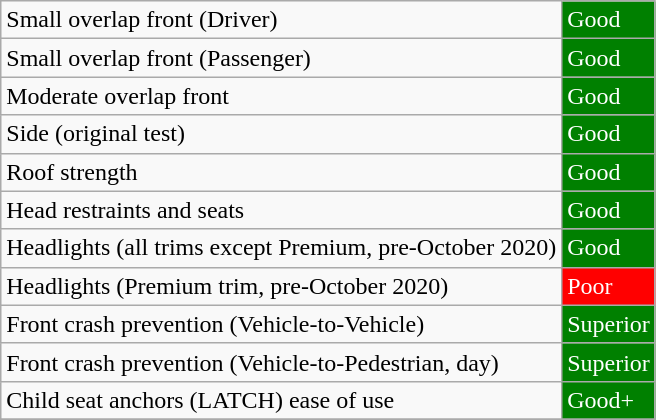<table class="wikitable">
<tr>
<td>Small overlap front (Driver)</td>
<td style="color:white;background: green">Good</td>
</tr>
<tr>
<td>Small overlap front (Passenger)</td>
<td style="color:white;background: green">Good</td>
</tr>
<tr>
<td>Moderate overlap front</td>
<td style="color:white;background: green">Good</td>
</tr>
<tr>
<td>Side (original test)</td>
<td style="color:white;background: green">Good</td>
</tr>
<tr>
<td>Roof strength</td>
<td style="color:white;background: green">Good</td>
</tr>
<tr>
<td>Head restraints and seats</td>
<td style="color:white;background: green">Good</td>
</tr>
<tr>
<td>Headlights (all trims except Premium, pre-October 2020)</td>
<td style="color:white;background: green">Good</td>
</tr>
<tr>
<td>Headlights (Premium trim, pre-October 2020)</td>
<td style="color:white;background: red">Poor</td>
</tr>
<tr>
<td>Front crash prevention (Vehicle-to-Vehicle)</td>
<td style="color:white;background: green">Superior</td>
</tr>
<tr>
<td>Front crash prevention (Vehicle-to-Pedestrian, day)</td>
<td style="color:white;background: green">Superior</td>
</tr>
<tr>
<td>Child seat anchors (LATCH) ease of use</td>
<td style="color:white;background: green">Good+</td>
</tr>
<tr>
</tr>
</table>
